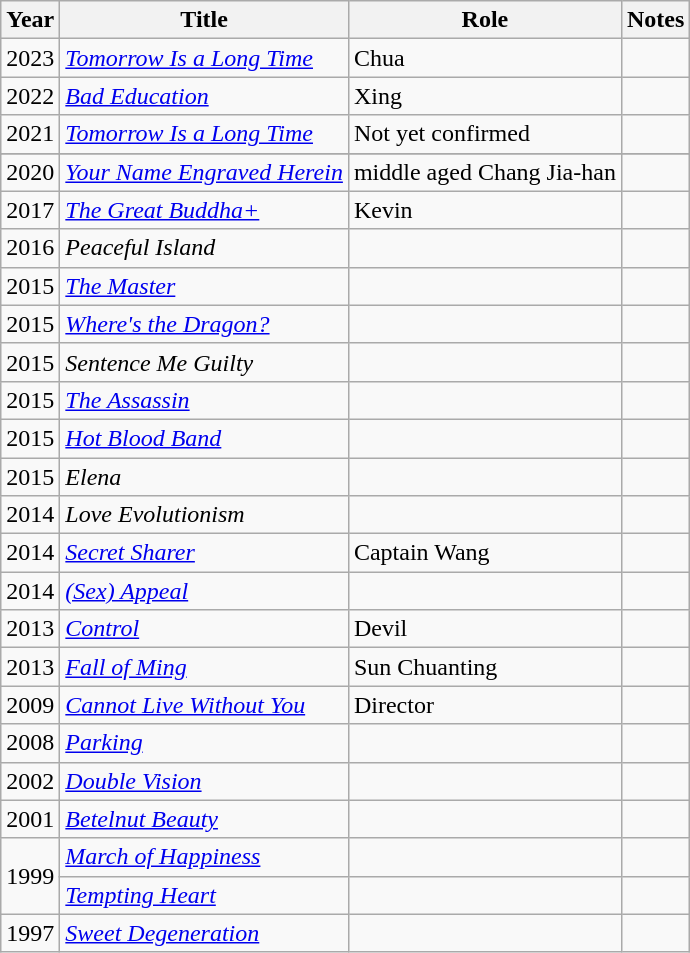<table class="wikitable sortable">
<tr>
<th>Year</th>
<th>Title</th>
<th>Role</th>
<th class="unsortable">Notes</th>
</tr>
<tr>
<td>2023</td>
<td><em><a href='#'>Tomorrow Is a Long Time</a></em></td>
<td>Chua</td>
<td></td>
</tr>
<tr>
<td>2022</td>
<td><em><a href='#'>Bad Education</a></em></td>
<td>Xing</td>
<td></td>
</tr>
<tr>
<td>2021</td>
<td><em><a href='#'>Tomorrow Is a Long Time</a></em></td>
<td>Not yet confirmed</td>
<td></td>
</tr>
<tr>
</tr>
<tr>
<td>2020</td>
<td><em><a href='#'>Your Name Engraved Herein</a></em></td>
<td>middle aged Chang Jia-han</td>
<td></td>
</tr>
<tr>
<td>2017</td>
<td><em><a href='#'>The Great Buddha+</a></em></td>
<td>Kevin</td>
<td></td>
</tr>
<tr>
<td>2016</td>
<td><em>Peaceful Island</em></td>
<td></td>
<td></td>
</tr>
<tr>
<td>2015</td>
<td><em><a href='#'>The Master</a></em></td>
<td></td>
<td></td>
</tr>
<tr>
<td>2015</td>
<td><em><a href='#'>Where's the Dragon?</a></em></td>
<td></td>
<td></td>
</tr>
<tr>
<td>2015</td>
<td><em>Sentence Me Guilty</em></td>
<td></td>
<td></td>
</tr>
<tr>
<td>2015</td>
<td><em><a href='#'>The Assassin</a></em></td>
<td></td>
<td></td>
</tr>
<tr>
<td>2015</td>
<td><em><a href='#'>Hot Blood Band</a></em></td>
<td></td>
<td></td>
</tr>
<tr>
<td>2015</td>
<td><em>Elena</em></td>
<td></td>
<td></td>
</tr>
<tr>
<td>2014</td>
<td><em>Love Evolutionism</em></td>
<td></td>
<td></td>
</tr>
<tr>
<td>2014</td>
<td><em><a href='#'>Secret Sharer</a></em></td>
<td>Captain Wang</td>
<td></td>
</tr>
<tr>
<td>2014</td>
<td><em><a href='#'>(Sex) Appeal</a></em></td>
<td></td>
<td></td>
</tr>
<tr>
<td>2013</td>
<td><em><a href='#'>Control</a></em></td>
<td>Devil</td>
<td></td>
</tr>
<tr>
<td>2013</td>
<td><em><a href='#'>Fall of Ming</a></em></td>
<td>Sun Chuanting</td>
<td></td>
</tr>
<tr>
<td>2009</td>
<td><em><a href='#'>Cannot Live Without You</a></em></td>
<td>Director</td>
<td></td>
</tr>
<tr>
<td>2008</td>
<td><em><a href='#'>Parking</a></em></td>
<td></td>
<td></td>
</tr>
<tr>
<td>2002</td>
<td><em><a href='#'>Double Vision</a></em></td>
<td></td>
<td></td>
</tr>
<tr>
<td>2001</td>
<td><em><a href='#'>Betelnut Beauty</a></em></td>
<td></td>
<td></td>
</tr>
<tr>
<td rowspan="2">1999</td>
<td><em><a href='#'>March of Happiness</a></em></td>
<td></td>
<td></td>
</tr>
<tr>
<td><em><a href='#'>Tempting Heart</a></em></td>
<td></td>
<td></td>
</tr>
<tr>
<td>1997</td>
<td><em><a href='#'>Sweet Degeneration</a></em></td>
<td></td>
<td></td>
</tr>
</table>
